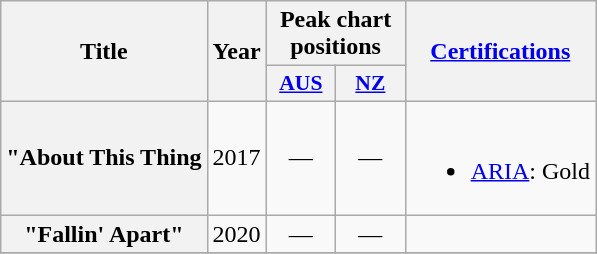<table class="wikitable plainrowheaders" style="text-align:center;">
<tr>
<th scope="col" rowspan="2">Title</th>
<th scope="col" rowspan="2">Year</th>
<th scope="col" colspan="2">Peak chart positions</th>
<th scope="col" rowspan="2"><a href='#'>Certifications</a></th>
</tr>
<tr>
<th scope="col" style="width:2.75em;font-size:90%;"><a href='#'>AUS</a></th>
<th scope="col" style="width:2.75em;font-size:90%;"><a href='#'>NZ</a><br></th>
</tr>
<tr>
<th scope="row">"About This Thing<br></th>
<td>2017</td>
<td>—</td>
<td>—</td>
<td><br><ul><li><a href='#'>ARIA</a>: Gold</li></ul></td>
</tr>
<tr>
<th scope="row">"Fallin' Apart"<br></th>
<td>2020</td>
<td>—</td>
<td>—</td>
<td></td>
</tr>
<tr>
</tr>
</table>
